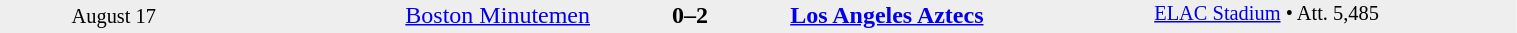<table style="width:80%; background:#eee;" cellspacing="0">
<tr>
<td rowspan="3" style="text-align:center; font-size:85%; width:15%;">August 17</td>
<td style="width:24%; text-align:right;"><a href='#'>Boston Minutemen</a></td>
<td style="text-align:center; width:13%;"><strong>0–2</strong></td>
<td width=24%><strong><a href='#'>Los Angeles Aztecs</a></strong></td>
<td rowspan="3" style="font-size:85%; vertical-align:top;"><a href='#'>ELAC Stadium</a> • Att. 5,485</td>
</tr>
<tr style=font-size:85%>
<td align=right valign=top></td>
<td valign=top></td>
<td align=left valign=top></td>
</tr>
</table>
